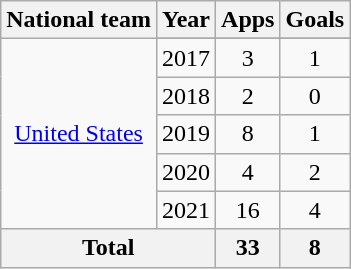<table class="wikitable" style="text-align: center">
<tr>
<th>National team</th>
<th>Year</th>
<th>Apps</th>
<th>Goals</th>
</tr>
<tr>
<td rowspan="6"><a href='#'>United States</a></td>
</tr>
<tr>
<td>2017</td>
<td>3</td>
<td>1</td>
</tr>
<tr>
<td>2018</td>
<td>2</td>
<td>0</td>
</tr>
<tr>
<td>2019</td>
<td>8</td>
<td>1</td>
</tr>
<tr>
<td>2020</td>
<td>4</td>
<td>2</td>
</tr>
<tr>
<td>2021</td>
<td>16</td>
<td>4</td>
</tr>
<tr>
<th colspan="2">Total</th>
<th>33</th>
<th>8</th>
</tr>
</table>
